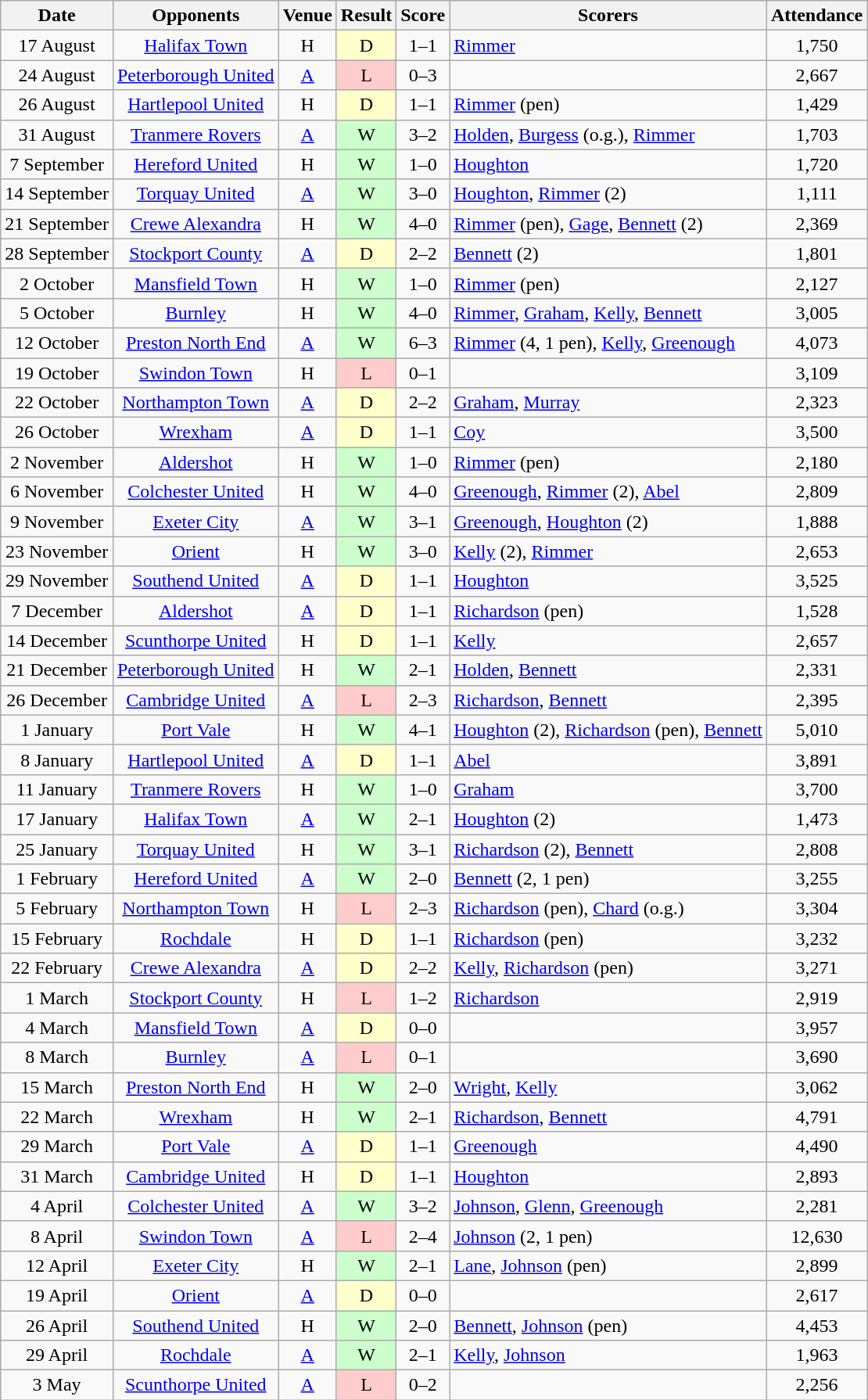<table class="wikitable" style="text-align:center">
<tr>
<th>Date</th>
<th>Opponents</th>
<th>Venue</th>
<th>Result</th>
<th>Score</th>
<th>Scorers</th>
<th>Attendance</th>
</tr>
<tr>
<td>17 August</td>
<td><a href='#'>Halifax Town</a></td>
<td>H</td>
<td style="background-color:#FFFFCC">D</td>
<td>1–1</td>
<td align="left"><a href='#'>Rimmer</a></td>
<td>1,750</td>
</tr>
<tr>
<td>24 August</td>
<td><a href='#'>Peterborough United</a></td>
<td><a href='#'>A</a></td>
<td style="background-color:#FFCCCC">L</td>
<td>0–3</td>
<td align="left"></td>
<td>2,667</td>
</tr>
<tr>
<td>26 August</td>
<td><a href='#'>Hartlepool United</a></td>
<td>H</td>
<td style="background-color:#FFFFCC">D</td>
<td>1–1</td>
<td align="left"><a href='#'>Rimmer</a> (pen)</td>
<td>1,429</td>
</tr>
<tr>
<td>31 August</td>
<td><a href='#'>Tranmere Rovers</a></td>
<td><a href='#'>A</a></td>
<td style="background-color:#CCFFCC">W</td>
<td>3–2</td>
<td align="left"><a href='#'>Holden</a>, <a href='#'>Burgess</a> (o.g.), <a href='#'>Rimmer</a></td>
<td>1,703</td>
</tr>
<tr>
<td>7 September</td>
<td><a href='#'>Hereford United</a></td>
<td>H</td>
<td style="background-color:#CCFFCC">W</td>
<td>1–0</td>
<td align="left"><a href='#'>Houghton</a></td>
<td>1,720</td>
</tr>
<tr>
<td>14 September</td>
<td><a href='#'>Torquay United</a></td>
<td><a href='#'>A</a></td>
<td style="background-color:#CCFFCC">W</td>
<td>3–0</td>
<td align="left"><a href='#'>Houghton</a>, <a href='#'>Rimmer</a> (2)</td>
<td>1,111</td>
</tr>
<tr>
<td>21 September</td>
<td><a href='#'>Crewe Alexandra</a></td>
<td>H</td>
<td style="background-color:#CCFFCC">W</td>
<td>4–0</td>
<td align="left"><a href='#'>Rimmer</a> (pen), <a href='#'>Gage</a>, <a href='#'>Bennett</a> (2)</td>
<td>2,369</td>
</tr>
<tr>
<td>28 September</td>
<td><a href='#'>Stockport County</a></td>
<td><a href='#'>A</a></td>
<td style="background-color:#FFFFCC">D</td>
<td>2–2</td>
<td align="left"><a href='#'>Bennett</a> (2)</td>
<td>1,801</td>
</tr>
<tr>
<td>2 October</td>
<td><a href='#'>Mansfield Town</a></td>
<td>H</td>
<td style="background-color:#CCFFCC">W</td>
<td>1–0</td>
<td align="left"><a href='#'>Rimmer</a> (pen)</td>
<td>2,127</td>
</tr>
<tr>
<td>5 October</td>
<td><a href='#'>Burnley</a></td>
<td>H</td>
<td style="background-color:#CCFFCC">W</td>
<td>4–0</td>
<td align="left"><a href='#'>Rimmer</a>, <a href='#'>Graham</a>, <a href='#'>Kelly</a>, <a href='#'>Bennett</a></td>
<td>3,005</td>
</tr>
<tr>
<td>12 October</td>
<td><a href='#'>Preston North End</a></td>
<td><a href='#'>A</a></td>
<td style="background-color:#CCFFCC">W</td>
<td>6–3</td>
<td align="left"><a href='#'>Rimmer</a> (4, 1 pen), <a href='#'>Kelly</a>, <a href='#'>Greenough</a></td>
<td>4,073</td>
</tr>
<tr>
<td>19 October</td>
<td><a href='#'>Swindon Town</a></td>
<td>H</td>
<td style="background-color:#FFCCCC">L</td>
<td>0–1</td>
<td align="left"></td>
<td>3,109</td>
</tr>
<tr>
<td>22 October</td>
<td><a href='#'>Northampton Town</a></td>
<td><a href='#'>A</a></td>
<td style="background-color:#FFFFCC">D</td>
<td>2–2</td>
<td align="left"><a href='#'>Graham</a>, <a href='#'>Murray</a></td>
<td>2,323</td>
</tr>
<tr>
<td>26 October</td>
<td><a href='#'>Wrexham</a></td>
<td><a href='#'>A</a></td>
<td style="background-color:#FFFFCC">D</td>
<td>1–1</td>
<td align="left"><a href='#'>Coy</a></td>
<td>3,500</td>
</tr>
<tr>
<td>2 November</td>
<td><a href='#'>Aldershot</a></td>
<td>H</td>
<td style="background-color:#CCFFCC">W</td>
<td>1–0</td>
<td align="left"><a href='#'>Rimmer</a> (pen)</td>
<td>2,180</td>
</tr>
<tr>
<td>6 November</td>
<td><a href='#'>Colchester United</a></td>
<td>H</td>
<td style="background-color:#CCFFCC">W</td>
<td>4–0</td>
<td align="left"><a href='#'>Greenough</a>, <a href='#'>Rimmer</a> (2), <a href='#'>Abel</a></td>
<td>2,809</td>
</tr>
<tr>
<td>9 November</td>
<td><a href='#'>Exeter City</a></td>
<td><a href='#'>A</a></td>
<td style="background-color:#CCFFCC">W</td>
<td>3–1</td>
<td align="left"><a href='#'>Greenough</a>, <a href='#'>Houghton</a> (2)</td>
<td>1,888</td>
</tr>
<tr>
<td>23 November</td>
<td><a href='#'>Orient</a></td>
<td>H</td>
<td style="background-color:#CCFFCC">W</td>
<td>3–0</td>
<td align="left"><a href='#'>Kelly</a> (2), <a href='#'>Rimmer</a></td>
<td>2,653</td>
</tr>
<tr>
<td>29 November</td>
<td><a href='#'>Southend United</a></td>
<td><a href='#'>A</a></td>
<td style="background-color:#FFFFCC">D</td>
<td>1–1</td>
<td align="left"><a href='#'>Houghton</a></td>
<td>3,525</td>
</tr>
<tr>
<td>7 December</td>
<td><a href='#'>Aldershot</a></td>
<td><a href='#'>A</a></td>
<td style="background-color:#FFFFCC">D</td>
<td>1–1</td>
<td align="left"><a href='#'>Richardson</a> (pen)</td>
<td>1,528</td>
</tr>
<tr>
<td>14 December</td>
<td><a href='#'>Scunthorpe United</a></td>
<td>H</td>
<td style="background-color:#FFFFCC">D</td>
<td>1–1</td>
<td align="left"><a href='#'>Kelly</a></td>
<td>2,657</td>
</tr>
<tr>
<td>21 December</td>
<td><a href='#'>Peterborough United</a></td>
<td>H</td>
<td style="background-color:#CCFFCC">W</td>
<td>2–1</td>
<td align="left"><a href='#'>Holden</a>, <a href='#'>Bennett</a></td>
<td>2,331</td>
</tr>
<tr>
<td>26 December</td>
<td><a href='#'>Cambridge United</a></td>
<td><a href='#'>A</a></td>
<td style="background-color:#FFCCCC">L</td>
<td>2–3</td>
<td align="left"><a href='#'>Richardson</a>, <a href='#'>Bennett</a></td>
<td>2,395</td>
</tr>
<tr>
<td>1 January</td>
<td><a href='#'>Port Vale</a></td>
<td>H</td>
<td style="background-color:#CCFFCC">W</td>
<td>4–1</td>
<td align="left"><a href='#'>Houghton</a> (2), <a href='#'>Richardson</a> (pen), <a href='#'>Bennett</a></td>
<td>5,010</td>
</tr>
<tr>
<td>8 January</td>
<td><a href='#'>Hartlepool United</a></td>
<td><a href='#'>A</a></td>
<td style="background-color:#FFFFCC">D</td>
<td>1–1</td>
<td align="left"><a href='#'>Abel</a></td>
<td>3,891</td>
</tr>
<tr>
<td>11 January</td>
<td><a href='#'>Tranmere Rovers</a></td>
<td>H</td>
<td style="background-color:#CCFFCC">W</td>
<td>1–0</td>
<td align="left"><a href='#'>Graham</a></td>
<td>3,700</td>
</tr>
<tr>
<td>17 January</td>
<td><a href='#'>Halifax Town</a></td>
<td><a href='#'>A</a></td>
<td style="background-color:#CCFFCC">W</td>
<td>2–1</td>
<td align="left"><a href='#'>Houghton</a> (2)</td>
<td>1,473</td>
</tr>
<tr>
<td>25 January</td>
<td><a href='#'>Torquay United</a></td>
<td>H</td>
<td style="background-color:#CCFFCC">W</td>
<td>3–1</td>
<td align="left"><a href='#'>Richardson</a> (2), <a href='#'>Bennett</a></td>
<td>2,808</td>
</tr>
<tr>
<td>1 February</td>
<td><a href='#'>Hereford United</a></td>
<td><a href='#'>A</a></td>
<td style="background-color:#CCFFCC">W</td>
<td>2–0</td>
<td align="left"><a href='#'>Bennett</a> (2, 1 pen)</td>
<td>3,255</td>
</tr>
<tr>
<td>5 February</td>
<td><a href='#'>Northampton Town</a></td>
<td>H</td>
<td style="background-color:#FFCCCC">L</td>
<td>2–3</td>
<td align="left"><a href='#'>Richardson</a> (pen), <a href='#'>Chard</a> (o.g.)</td>
<td>3,304</td>
</tr>
<tr>
<td>15 February</td>
<td><a href='#'>Rochdale</a></td>
<td>H</td>
<td style="background-color:#FFFFCC">D</td>
<td>1–1</td>
<td align="left"><a href='#'>Richardson</a> (pen)</td>
<td>3,232</td>
</tr>
<tr>
<td>22 February</td>
<td><a href='#'>Crewe Alexandra</a></td>
<td><a href='#'>A</a></td>
<td style="background-color:#FFFFCC">D</td>
<td>2–2</td>
<td align="left"><a href='#'>Kelly</a>, <a href='#'>Richardson</a> (pen)</td>
<td>3,271</td>
</tr>
<tr>
<td>1 March</td>
<td><a href='#'>Stockport County</a></td>
<td>H</td>
<td style="background-color:#FFCCCC">L</td>
<td>1–2</td>
<td align="left"><a href='#'>Richardson</a></td>
<td>2,919</td>
</tr>
<tr>
<td>4 March</td>
<td><a href='#'>Mansfield Town</a></td>
<td><a href='#'>A</a></td>
<td style="background-color:#FFFFCC">D</td>
<td>0–0</td>
<td align="left"></td>
<td>3,957</td>
</tr>
<tr>
<td>8 March</td>
<td><a href='#'>Burnley</a></td>
<td><a href='#'>A</a></td>
<td style="background-color:#FFCCCC">L</td>
<td>0–1</td>
<td align="left"></td>
<td>3,690</td>
</tr>
<tr>
<td>15 March</td>
<td><a href='#'>Preston North End</a></td>
<td>H</td>
<td style="background-color:#CCFFCC">W</td>
<td>2–0</td>
<td align="left"><a href='#'>Wright</a>, <a href='#'>Kelly</a></td>
<td>3,062</td>
</tr>
<tr>
<td>22 March</td>
<td><a href='#'>Wrexham</a></td>
<td>H</td>
<td style="background-color:#CCFFCC">W</td>
<td>2–1</td>
<td align="left"><a href='#'>Richardson</a>, <a href='#'>Bennett</a></td>
<td>4,791</td>
</tr>
<tr>
<td>29 March</td>
<td><a href='#'>Port Vale</a></td>
<td><a href='#'>A</a></td>
<td style="background-color:#FFFFCC">D</td>
<td>1–1</td>
<td align="left"><a href='#'>Greenough</a></td>
<td>4,490</td>
</tr>
<tr>
<td>31 March</td>
<td><a href='#'>Cambridge United</a></td>
<td>H</td>
<td style="background-color:#FFFFCC">D</td>
<td>1–1</td>
<td align="left"><a href='#'>Houghton</a></td>
<td>2,893</td>
</tr>
<tr>
<td>4 April</td>
<td><a href='#'>Colchester United</a></td>
<td><a href='#'>A</a></td>
<td style="background-color:#CCFFCC">W</td>
<td>3–2</td>
<td align="left"><a href='#'>Johnson</a>, <a href='#'>Glenn</a>, <a href='#'>Greenough</a></td>
<td>2,281</td>
</tr>
<tr>
<td>8 April</td>
<td><a href='#'>Swindon Town</a></td>
<td><a href='#'>A</a></td>
<td style="background-color:#FFCCCC">L</td>
<td>2–4</td>
<td align="left"><a href='#'>Johnson</a> (2, 1 pen)</td>
<td>12,630</td>
</tr>
<tr>
<td>12 April</td>
<td><a href='#'>Exeter City</a></td>
<td>H</td>
<td style="background-color:#CCFFCC">W</td>
<td>2–1</td>
<td align="left"><a href='#'>Lane</a>, <a href='#'>Johnson</a> (pen)</td>
<td>2,899</td>
</tr>
<tr>
<td>19 April</td>
<td><a href='#'>Orient</a></td>
<td><a href='#'>A</a></td>
<td style="background-color:#FFFFCC">D</td>
<td>0–0</td>
<td align="left"></td>
<td>2,617</td>
</tr>
<tr>
<td>26 April</td>
<td><a href='#'>Southend United</a></td>
<td>H</td>
<td style="background-color:#CCFFCC">W</td>
<td>2–0</td>
<td align="left"><a href='#'>Bennett</a>, <a href='#'>Johnson</a> (pen)</td>
<td>4,453</td>
</tr>
<tr>
<td>29 April</td>
<td><a href='#'>Rochdale</a></td>
<td><a href='#'>A</a></td>
<td style="background-color:#CCFFCC">W</td>
<td>2–1</td>
<td align="left"><a href='#'>Kelly</a>, <a href='#'>Johnson</a></td>
<td>1,963</td>
</tr>
<tr>
<td>3 May</td>
<td><a href='#'>Scunthorpe United</a></td>
<td><a href='#'>A</a></td>
<td style="background-color:#FFCCCC">L</td>
<td>0–2</td>
<td align="left"></td>
<td>2,256</td>
</tr>
</table>
